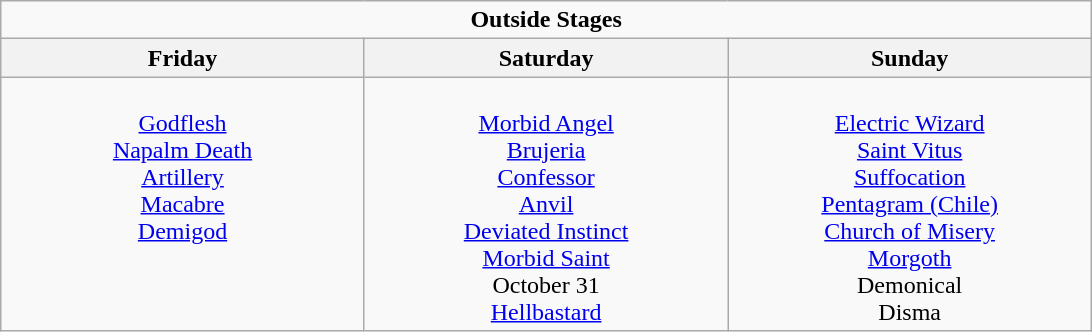<table class="wikitable">
<tr>
<td colspan="3" align="center"><strong>Outside Stages</strong></td>
</tr>
<tr>
<th>Friday</th>
<th>Saturday</th>
<th>Sunday</th>
</tr>
<tr>
<td valign="top" align="center" width=235><br><a href='#'>Godflesh</a><br>
<a href='#'>Napalm Death</a><br>
<a href='#'>Artillery</a><br>
<a href='#'>Macabre</a><br>
<a href='#'>Demigod</a></td>
<td valign="top" align="center" width=235><br><a href='#'>Morbid Angel</a><br>
<a href='#'>Brujeria</a><br>
<a href='#'>Confessor</a><br>
<a href='#'>Anvil</a><br>
<a href='#'>Deviated Instinct</a><br>
<a href='#'>Morbid Saint</a><br>
October 31<br>
<a href='#'>Hellbastard</a></td>
<td valign="top" align="center" width=235><br><a href='#'>Electric Wizard</a><br>
<a href='#'>Saint Vitus</a><br>
<a href='#'>Suffocation</a><br>
<a href='#'>Pentagram (Chile)</a><br>
<a href='#'>Church of Misery</a><br>
<a href='#'>Morgoth</a><br>
Demonical<br>
Disma</td>
</tr>
</table>
